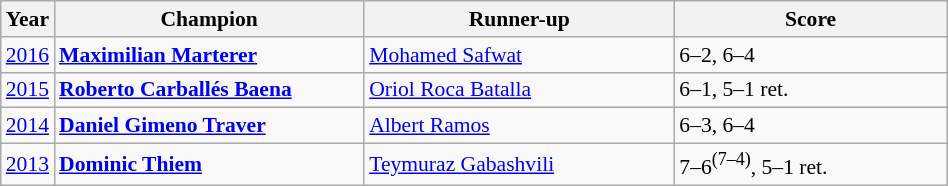<table class="wikitable" style="font-size:90%">
<tr>
<th>Year</th>
<th width="200">Champion</th>
<th width="200">Runner-up</th>
<th width="175">Score</th>
</tr>
<tr>
<td><a href='#'>2016</a></td>
<td> <strong><a href='#'>Maximilian Marterer</a></strong></td>
<td> <a href='#'>Mohamed Safwat</a></td>
<td>6–2, 6–4</td>
</tr>
<tr>
<td><a href='#'>2015</a></td>
<td> <strong><a href='#'>Roberto Carballés Baena</a></strong></td>
<td> <a href='#'>Oriol Roca Batalla</a></td>
<td>6–1, 5–1 ret.</td>
</tr>
<tr>
<td><a href='#'>2014</a></td>
<td> <strong><a href='#'>Daniel Gimeno Traver</a></strong></td>
<td> <a href='#'>Albert Ramos</a></td>
<td>6–3, 6–4</td>
</tr>
<tr>
<td><a href='#'>2013</a></td>
<td> <strong><a href='#'>Dominic Thiem</a></strong></td>
<td> <a href='#'>Teymuraz Gabashvili</a></td>
<td>7–6<sup>(7–4)</sup>, 5–1 ret.</td>
</tr>
</table>
